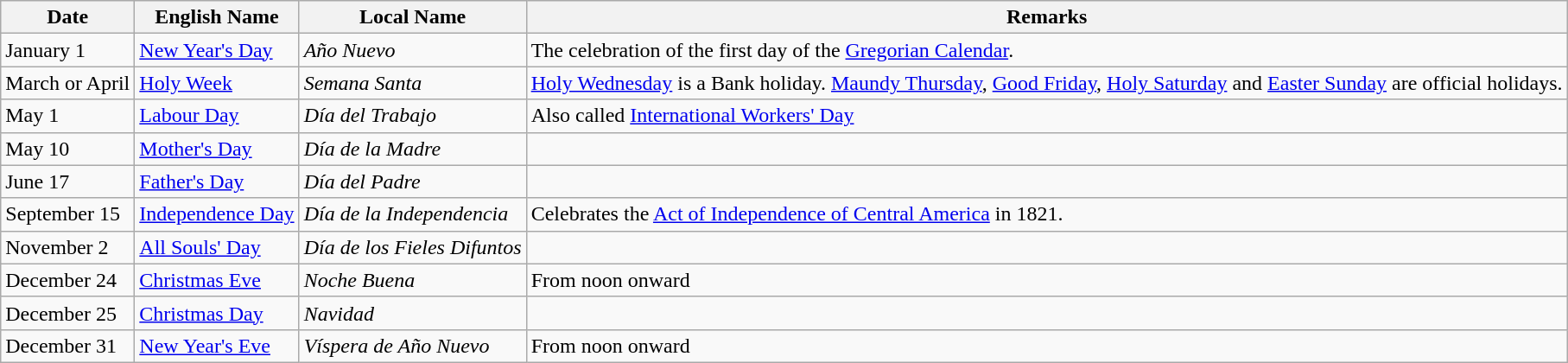<table class="wikitable">
<tr>
<th>Date</th>
<th>English Name</th>
<th>Local Name</th>
<th>Remarks</th>
</tr>
<tr>
<td>January 1</td>
<td><a href='#'>New Year's Day</a></td>
<td><em>Año Nuevo</em></td>
<td>The celebration of the first day of the <a href='#'>Gregorian Calendar</a>.</td>
</tr>
<tr>
<td>March or April</td>
<td><a href='#'>Holy Week</a></td>
<td><em>Semana Santa</em></td>
<td><a href='#'>Holy Wednesday</a> is a Bank holiday. <a href='#'>Maundy Thursday</a>, <a href='#'>Good Friday</a>, <a href='#'>Holy Saturday</a> and <a href='#'>Easter Sunday</a> are official holidays.</td>
</tr>
<tr>
<td>May 1</td>
<td><a href='#'>Labour Day</a></td>
<td><em>Día del Trabajo</em></td>
<td>Also called <a href='#'>International Workers' Day</a></td>
</tr>
<tr>
<td>May 10</td>
<td><a href='#'>Mother's Day</a></td>
<td><em>Día de la Madre</em></td>
<td></td>
</tr>
<tr>
<td>June 17</td>
<td><a href='#'>Father's Day</a></td>
<td><em>Día del Padre</em></td>
<td></td>
</tr>
<tr>
<td>September 15</td>
<td><a href='#'>Independence Day</a></td>
<td><em>Día de la Independencia</em></td>
<td>Celebrates the <a href='#'>Act of Independence of Central America</a> in 1821.</td>
</tr>
<tr>
<td>November 2</td>
<td><a href='#'>All Souls' Day</a></td>
<td><em>Día de los Fieles Difuntos</em></td>
<td></td>
</tr>
<tr>
<td>December 24</td>
<td><a href='#'>Christmas Eve</a></td>
<td><em>Noche Buena</em></td>
<td>From noon onward</td>
</tr>
<tr>
<td>December 25</td>
<td><a href='#'>Christmas Day</a></td>
<td><em>Navidad</em></td>
<td></td>
</tr>
<tr>
<td>December 31</td>
<td><a href='#'>New Year's Eve</a></td>
<td><em>Víspera de Año Nuevo</em></td>
<td>From noon onward</td>
</tr>
</table>
